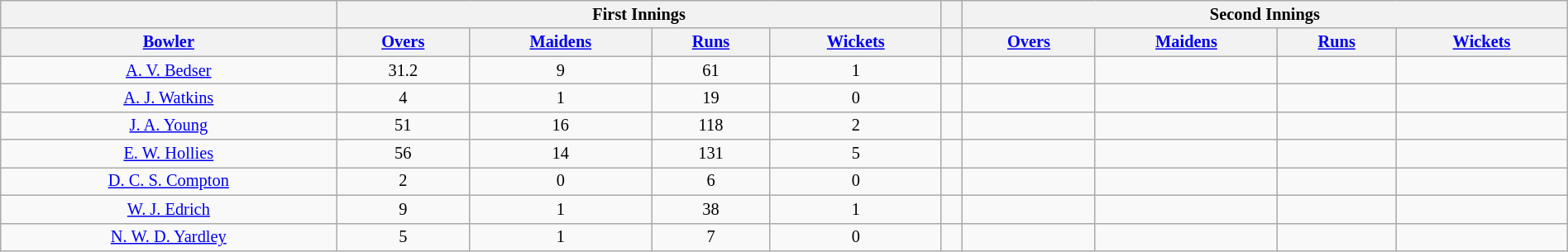<table class="wikitable" style="font-size: 85%; text-align: center; width: 100%;">
<tr>
<th></th>
<th colspan="4">First Innings</th>
<th></th>
<th colspan="4">Second Innings</th>
</tr>
<tr>
<th><a href='#'>Bowler</a></th>
<th><a href='#'>Overs</a></th>
<th><a href='#'>Maidens</a></th>
<th><a href='#'>Runs</a></th>
<th><a href='#'>Wickets</a></th>
<th></th>
<th><a href='#'>Overs</a></th>
<th><a href='#'>Maidens</a></th>
<th><a href='#'>Runs</a></th>
<th><a href='#'>Wickets</a></th>
</tr>
<tr>
<td><a href='#'>A. V. Bedser</a></td>
<td>31.2</td>
<td>9</td>
<td>61</td>
<td>1</td>
<td></td>
<td></td>
<td></td>
<td></td>
<td></td>
</tr>
<tr>
<td><a href='#'>A. J. Watkins</a></td>
<td>4</td>
<td>1</td>
<td>19</td>
<td>0</td>
<td></td>
<td></td>
<td></td>
<td></td>
<td></td>
</tr>
<tr>
<td><a href='#'>J. A. Young</a></td>
<td>51</td>
<td>16</td>
<td>118</td>
<td>2</td>
<td></td>
<td></td>
<td></td>
<td></td>
<td></td>
</tr>
<tr>
<td><a href='#'>E. W. Hollies</a></td>
<td>56</td>
<td>14</td>
<td>131</td>
<td>5</td>
<td></td>
<td></td>
<td></td>
<td></td>
<td></td>
</tr>
<tr>
<td><a href='#'>D. C. S. Compton</a></td>
<td>2</td>
<td>0</td>
<td>6</td>
<td>0</td>
<td></td>
<td></td>
<td></td>
<td></td>
<td></td>
</tr>
<tr>
<td><a href='#'>W. J. Edrich</a></td>
<td>9</td>
<td>1</td>
<td>38</td>
<td>1</td>
<td></td>
<td></td>
<td></td>
<td></td>
<td></td>
</tr>
<tr>
<td><a href='#'>N. W. D. Yardley</a></td>
<td>5</td>
<td>1</td>
<td>7</td>
<td>0</td>
<td></td>
<td></td>
<td></td>
<td></td>
<td></td>
</tr>
</table>
